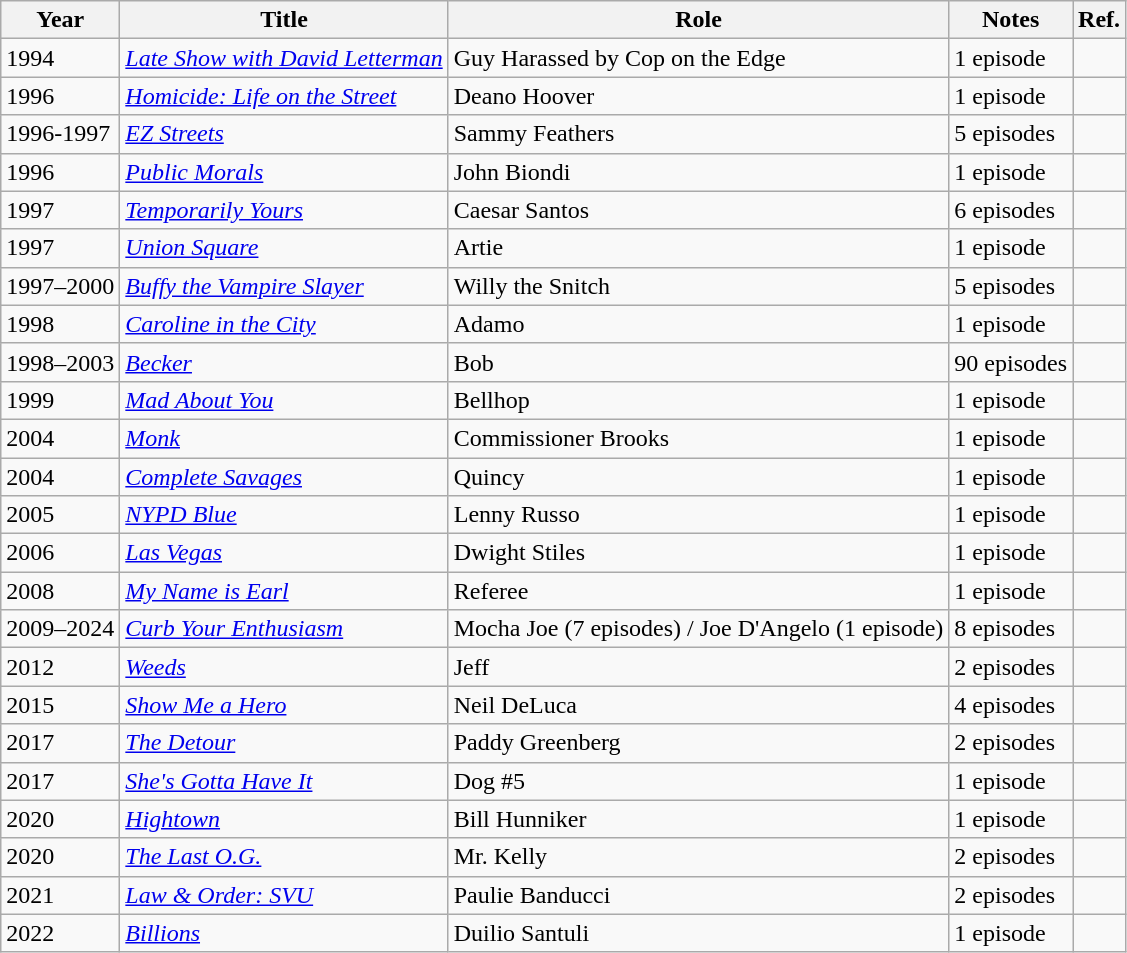<table class = "wikitable">
<tr>
<th>Year</th>
<th>Title</th>
<th>Role</th>
<th>Notes</th>
<th>Ref.</th>
</tr>
<tr>
<td>1994</td>
<td><em><a href='#'>Late Show with David Letterman</a></em></td>
<td>Guy Harassed by Cop on the Edge</td>
<td>1 episode</td>
<td></td>
</tr>
<tr>
<td>1996</td>
<td><em><a href='#'>Homicide: Life on the Street</a></em></td>
<td>Deano Hoover</td>
<td>1 episode</td>
<td></td>
</tr>
<tr>
<td>1996-1997</td>
<td><em><a href='#'>EZ Streets</a></em></td>
<td>Sammy Feathers</td>
<td>5 episodes</td>
<td></td>
</tr>
<tr>
<td>1996</td>
<td><em><a href='#'>Public Morals</a></em></td>
<td>John Biondi</td>
<td>1 episode</td>
<td></td>
</tr>
<tr>
<td>1997</td>
<td><em><a href='#'>Temporarily Yours</a></em></td>
<td>Caesar Santos</td>
<td>6 episodes</td>
<td></td>
</tr>
<tr>
<td>1997</td>
<td><em><a href='#'>Union Square</a></em></td>
<td>Artie</td>
<td>1 episode</td>
<td></td>
</tr>
<tr>
<td>1997–2000</td>
<td><em><a href='#'>Buffy the Vampire Slayer</a></em></td>
<td>Willy the Snitch</td>
<td>5 episodes</td>
<td></td>
</tr>
<tr>
<td>1998</td>
<td><em><a href='#'>Caroline in the City</a></em></td>
<td>Adamo</td>
<td>1 episode</td>
<td></td>
</tr>
<tr>
<td>1998–2003</td>
<td><em><a href='#'>Becker</a></em></td>
<td>Bob</td>
<td>90 episodes</td>
<td></td>
</tr>
<tr>
<td>1999</td>
<td><em><a href='#'>Mad About You</a></em></td>
<td>Bellhop</td>
<td>1 episode</td>
<td></td>
</tr>
<tr>
<td>2004</td>
<td><em><a href='#'>Monk</a></em></td>
<td>Commissioner Brooks</td>
<td>1 episode</td>
<td></td>
</tr>
<tr>
<td>2004</td>
<td><em><a href='#'>Complete Savages</a></em></td>
<td>Quincy</td>
<td>1 episode</td>
<td></td>
</tr>
<tr>
<td>2005</td>
<td><em><a href='#'>NYPD Blue</a></em></td>
<td>Lenny Russo</td>
<td>1 episode</td>
<td></td>
</tr>
<tr>
<td>2006</td>
<td><em><a href='#'>Las Vegas</a></em></td>
<td>Dwight Stiles</td>
<td>1 episode</td>
<td></td>
</tr>
<tr>
<td>2008</td>
<td><em><a href='#'>My Name is Earl</a></em></td>
<td>Referee</td>
<td>1 episode</td>
<td></td>
</tr>
<tr>
<td>2009–2024</td>
<td><em><a href='#'>Curb Your Enthusiasm</a></em></td>
<td>Mocha Joe (7 episodes) / Joe D'Angelo (1 episode)</td>
<td>8 episodes</td>
<td></td>
</tr>
<tr>
<td>2012</td>
<td><em><a href='#'>Weeds</a></em></td>
<td>Jeff</td>
<td>2 episodes</td>
<td></td>
</tr>
<tr>
<td>2015</td>
<td><em><a href='#'>Show Me a Hero</a></em></td>
<td>Neil DeLuca</td>
<td>4 episodes</td>
<td></td>
</tr>
<tr>
<td>2017</td>
<td><em><a href='#'>The Detour</a></em></td>
<td>Paddy Greenberg</td>
<td>2 episodes</td>
<td></td>
</tr>
<tr>
<td>2017</td>
<td><em><a href='#'>She's Gotta Have It</a></em></td>
<td>Dog #5</td>
<td>1 episode</td>
<td></td>
</tr>
<tr>
<td>2020</td>
<td><em><a href='#'>Hightown</a></em></td>
<td>Bill Hunniker</td>
<td>1 episode</td>
<td></td>
</tr>
<tr>
<td>2020</td>
<td><em><a href='#'>The Last O.G.</a></em></td>
<td>Mr. Kelly</td>
<td>2 episodes</td>
<td></td>
</tr>
<tr>
<td>2021</td>
<td><em><a href='#'>Law & Order: SVU</a></em></td>
<td>Paulie Banducci</td>
<td>2 episodes</td>
<td></td>
</tr>
<tr>
<td>2022</td>
<td><em><a href='#'>Billions</a></em></td>
<td>Duilio Santuli</td>
<td>1 episode</td>
<td></td>
</tr>
</table>
